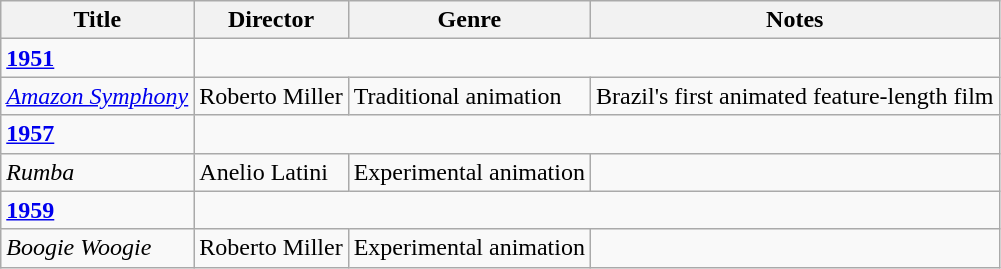<table class="wikitable">
<tr>
<th>Title</th>
<th>Director</th>
<th>Genre</th>
<th>Notes</th>
</tr>
<tr>
<td><strong><a href='#'>1951</a></strong></td>
</tr>
<tr>
<td><em><a href='#'>Amazon Symphony</a></em></td>
<td>Roberto Miller</td>
<td>Traditional animation</td>
<td>Brazil's first animated feature-length film</td>
</tr>
<tr>
<td><strong><a href='#'>1957</a></strong></td>
</tr>
<tr>
<td><em>Rumba</em></td>
<td>Anelio Latini</td>
<td>Experimental animation</td>
<td></td>
</tr>
<tr>
<td><strong><a href='#'>1959</a></strong></td>
</tr>
<tr>
<td><em>Boogie Woogie</em></td>
<td>Roberto Miller</td>
<td>Experimental animation</td>
<td></td>
</tr>
</table>
